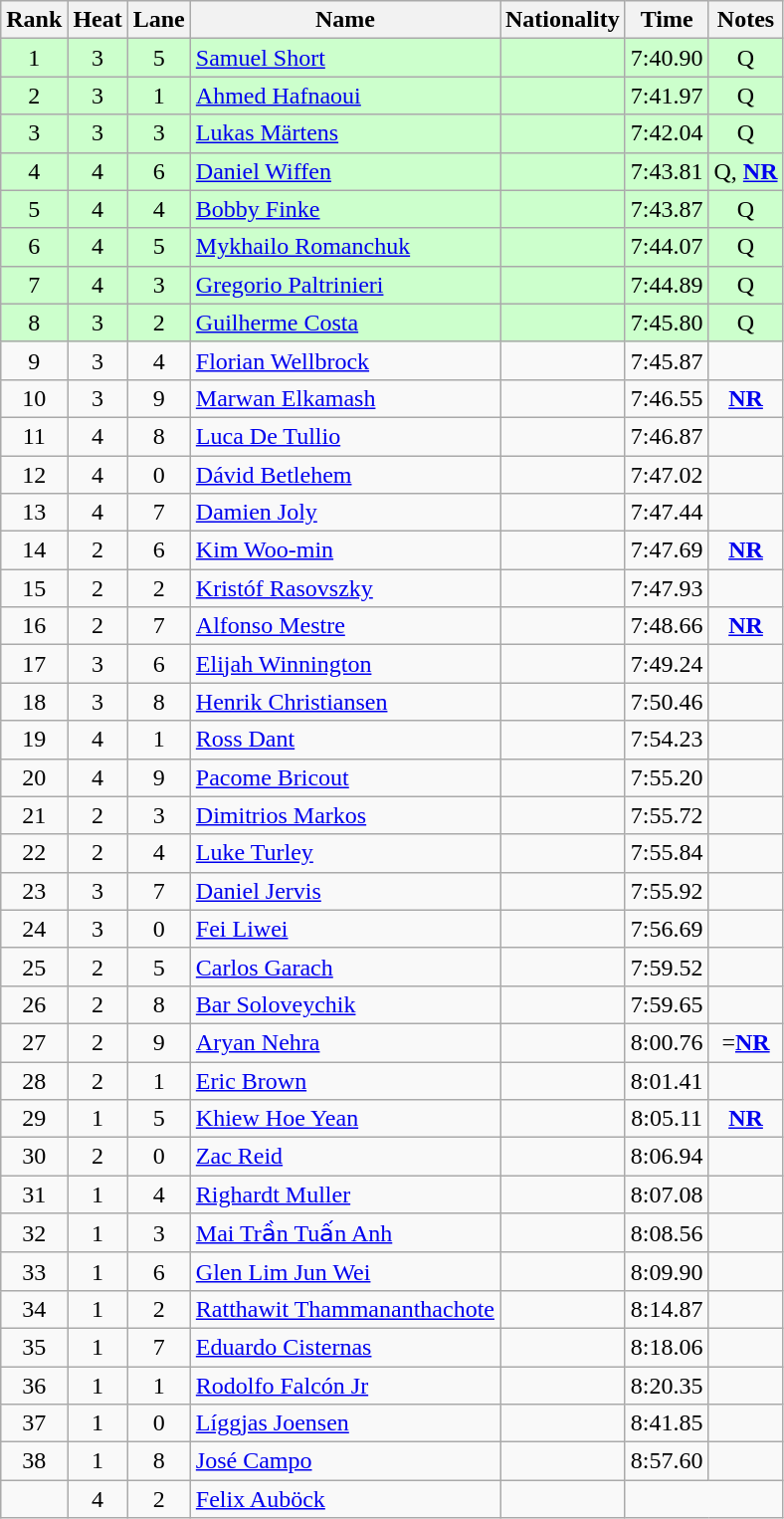<table class="wikitable sortable" style="text-align:center">
<tr>
<th>Rank</th>
<th>Heat</th>
<th>Lane</th>
<th>Name</th>
<th>Nationality</th>
<th>Time</th>
<th>Notes</th>
</tr>
<tr bgcolor=ccffcc>
<td>1</td>
<td>3</td>
<td>5</td>
<td align=left><a href='#'>Samuel Short</a></td>
<td align=left></td>
<td>7:40.90</td>
<td>Q</td>
</tr>
<tr bgcolor=ccffcc>
<td>2</td>
<td>3</td>
<td>1</td>
<td align=left><a href='#'>Ahmed Hafnaoui</a></td>
<td align=left></td>
<td>7:41.97</td>
<td>Q</td>
</tr>
<tr bgcolor=ccffcc>
<td>3</td>
<td>3</td>
<td>3</td>
<td align=left><a href='#'>Lukas Märtens</a></td>
<td align=left></td>
<td>7:42.04</td>
<td>Q</td>
</tr>
<tr bgcolor=ccffcc>
<td>4</td>
<td>4</td>
<td>6</td>
<td align=left><a href='#'>Daniel Wiffen</a></td>
<td align=left></td>
<td>7:43.81</td>
<td>Q, <strong><a href='#'>NR</a></strong></td>
</tr>
<tr bgcolor=ccffcc>
<td>5</td>
<td>4</td>
<td>4</td>
<td align=left><a href='#'>Bobby Finke</a></td>
<td align=left></td>
<td>7:43.87</td>
<td>Q</td>
</tr>
<tr bgcolor=ccffcc>
<td>6</td>
<td>4</td>
<td>5</td>
<td align=left><a href='#'>Mykhailo Romanchuk</a></td>
<td align=left></td>
<td>7:44.07</td>
<td>Q</td>
</tr>
<tr bgcolor=ccffcc>
<td>7</td>
<td>4</td>
<td>3</td>
<td align=left><a href='#'>Gregorio Paltrinieri</a></td>
<td align=left></td>
<td>7:44.89</td>
<td>Q</td>
</tr>
<tr bgcolor=ccffcc>
<td>8</td>
<td>3</td>
<td>2</td>
<td align=left><a href='#'>Guilherme Costa</a></td>
<td align=left></td>
<td>7:45.80</td>
<td>Q</td>
</tr>
<tr>
<td>9</td>
<td>3</td>
<td>4</td>
<td align=left><a href='#'>Florian Wellbrock</a></td>
<td align=left></td>
<td>7:45.87</td>
<td></td>
</tr>
<tr>
<td>10</td>
<td>3</td>
<td>9</td>
<td align=left><a href='#'>Marwan Elkamash</a></td>
<td align=left></td>
<td>7:46.55</td>
<td><strong><a href='#'>NR</a></strong></td>
</tr>
<tr>
<td>11</td>
<td>4</td>
<td>8</td>
<td align=left><a href='#'>Luca De Tullio</a></td>
<td align=left></td>
<td>7:46.87</td>
<td></td>
</tr>
<tr>
<td>12</td>
<td>4</td>
<td>0</td>
<td align=left><a href='#'>Dávid Betlehem</a></td>
<td align=left></td>
<td>7:47.02</td>
<td></td>
</tr>
<tr>
<td>13</td>
<td>4</td>
<td>7</td>
<td align=left><a href='#'>Damien Joly</a></td>
<td align=left></td>
<td>7:47.44</td>
<td></td>
</tr>
<tr>
<td>14</td>
<td>2</td>
<td>6</td>
<td align=left><a href='#'>Kim Woo-min</a></td>
<td align=left></td>
<td>7:47.69</td>
<td><strong><a href='#'>NR</a></strong></td>
</tr>
<tr>
<td>15</td>
<td>2</td>
<td>2</td>
<td align=left><a href='#'>Kristóf Rasovszky</a></td>
<td align=left></td>
<td>7:47.93</td>
<td></td>
</tr>
<tr>
<td>16</td>
<td>2</td>
<td>7</td>
<td align=left><a href='#'>Alfonso Mestre</a></td>
<td align=left></td>
<td>7:48.66</td>
<td><strong><a href='#'>NR</a></strong></td>
</tr>
<tr>
<td>17</td>
<td>3</td>
<td>6</td>
<td align=left><a href='#'>Elijah Winnington</a></td>
<td align=left></td>
<td>7:49.24</td>
<td></td>
</tr>
<tr>
<td>18</td>
<td>3</td>
<td>8</td>
<td align=left><a href='#'>Henrik Christiansen</a></td>
<td align=left></td>
<td>7:50.46</td>
<td></td>
</tr>
<tr>
<td>19</td>
<td>4</td>
<td>1</td>
<td align=left><a href='#'>Ross Dant</a></td>
<td align=left></td>
<td>7:54.23</td>
<td></td>
</tr>
<tr>
<td>20</td>
<td>4</td>
<td>9</td>
<td align=left><a href='#'>Pacome Bricout</a></td>
<td align=left></td>
<td>7:55.20</td>
<td></td>
</tr>
<tr>
<td>21</td>
<td>2</td>
<td>3</td>
<td align=left><a href='#'>Dimitrios Markos</a></td>
<td align=left></td>
<td>7:55.72</td>
<td></td>
</tr>
<tr>
<td>22</td>
<td>2</td>
<td>4</td>
<td align=left><a href='#'>Luke Turley</a></td>
<td align=left></td>
<td>7:55.84</td>
<td></td>
</tr>
<tr>
<td>23</td>
<td>3</td>
<td>7</td>
<td align=left><a href='#'>Daniel Jervis</a></td>
<td align=left></td>
<td>7:55.92</td>
<td></td>
</tr>
<tr>
<td>24</td>
<td>3</td>
<td>0</td>
<td align=left><a href='#'>Fei Liwei</a></td>
<td align=left></td>
<td>7:56.69</td>
<td></td>
</tr>
<tr>
<td>25</td>
<td>2</td>
<td>5</td>
<td align=left><a href='#'>Carlos Garach</a></td>
<td align=left></td>
<td>7:59.52</td>
<td></td>
</tr>
<tr>
<td>26</td>
<td>2</td>
<td>8</td>
<td align=left><a href='#'>Bar Soloveychik</a></td>
<td align=left></td>
<td>7:59.65</td>
<td></td>
</tr>
<tr>
<td>27</td>
<td>2</td>
<td>9</td>
<td align=left><a href='#'>Aryan Nehra</a></td>
<td align=left></td>
<td>8:00.76</td>
<td>=<strong><a href='#'>NR</a></strong></td>
</tr>
<tr>
<td>28</td>
<td>2</td>
<td>1</td>
<td align=left><a href='#'>Eric Brown</a></td>
<td align=left></td>
<td>8:01.41</td>
<td></td>
</tr>
<tr>
<td>29</td>
<td>1</td>
<td>5</td>
<td align=left><a href='#'>Khiew Hoe Yean</a></td>
<td align=left></td>
<td>8:05.11</td>
<td><strong><a href='#'>NR</a></strong></td>
</tr>
<tr>
<td>30</td>
<td>2</td>
<td>0</td>
<td align=left><a href='#'>Zac Reid</a></td>
<td align=left></td>
<td>8:06.94</td>
<td></td>
</tr>
<tr>
<td>31</td>
<td>1</td>
<td>4</td>
<td align=left><a href='#'>Righardt Muller</a></td>
<td align=left></td>
<td>8:07.08</td>
<td></td>
</tr>
<tr>
<td>32</td>
<td>1</td>
<td>3</td>
<td align=left><a href='#'>Mai Trần Tuấn Anh</a></td>
<td align=left></td>
<td>8:08.56</td>
<td></td>
</tr>
<tr>
<td>33</td>
<td>1</td>
<td>6</td>
<td align=left><a href='#'>Glen Lim Jun Wei</a></td>
<td align=left></td>
<td>8:09.90</td>
<td></td>
</tr>
<tr>
<td>34</td>
<td>1</td>
<td>2</td>
<td align=left><a href='#'>Ratthawit Thammananthachote</a></td>
<td align=left></td>
<td>8:14.87</td>
<td></td>
</tr>
<tr>
<td>35</td>
<td>1</td>
<td>7</td>
<td align=left><a href='#'>Eduardo Cisternas</a></td>
<td align=left></td>
<td>8:18.06</td>
<td></td>
</tr>
<tr>
<td>36</td>
<td>1</td>
<td>1</td>
<td align=left><a href='#'>Rodolfo Falcón Jr</a></td>
<td align=left></td>
<td>8:20.35</td>
<td></td>
</tr>
<tr>
<td>37</td>
<td>1</td>
<td>0</td>
<td align=left><a href='#'>Líggjas Joensen</a></td>
<td align=left></td>
<td>8:41.85</td>
<td></td>
</tr>
<tr>
<td>38</td>
<td>1</td>
<td>8</td>
<td align=left><a href='#'>José Campo</a></td>
<td align=left></td>
<td>8:57.60</td>
<td></td>
</tr>
<tr>
<td></td>
<td>4</td>
<td>2</td>
<td align=left><a href='#'>Felix Auböck</a></td>
<td align=left></td>
<td colspan=2></td>
</tr>
</table>
